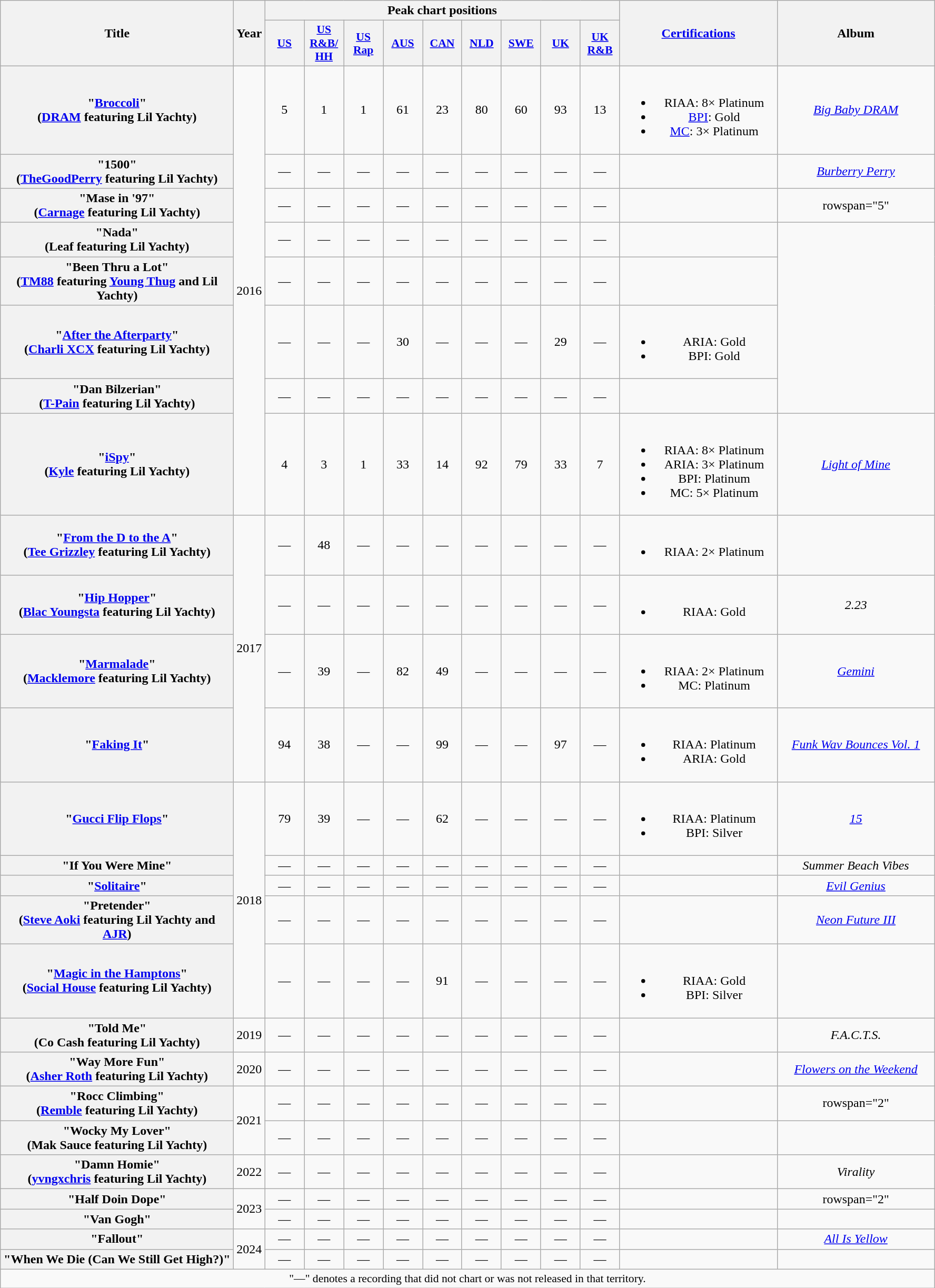<table class="wikitable plainrowheaders" style="text-align:center;">
<tr>
<th scope="col" rowspan="2" style="width:18em;">Title</th>
<th scope="col" rowspan="2" style="width:1em;">Year</th>
<th scope="col" colspan="9">Peak chart positions</th>
<th scope="col" rowspan="2" style="width:12em;"><a href='#'>Certifications</a></th>
<th scope="col" rowspan="2" style="width:12em;">Album</th>
</tr>
<tr>
<th scope="col" style="width:3em;font-size:90%;"><a href='#'>US</a><br></th>
<th scope="col" style="width:3em;font-size:90%;"><a href='#'>US<br>R&B/<br>HH</a><br></th>
<th scope="col" style="width:3em;font-size:90%;"><a href='#'>US Rap</a><br></th>
<th scope="col" style="width:3em;font-size:90%;"><a href='#'>AUS</a><br></th>
<th scope="col" style="width:3em;font-size:90%;"><a href='#'>CAN</a><br></th>
<th scope="col" style="width:3em;font-size:90%;"><a href='#'>NLD</a><br></th>
<th scope="col" style="width:3em;font-size:90%;"><a href='#'>SWE</a><br></th>
<th scope="col" style="width:3em;font-size:90%;"><a href='#'>UK</a><br></th>
<th scope="col" style="width:3em;font-size:90%;"><a href='#'>UK<br>R&B</a><br></th>
</tr>
<tr>
<th scope="row">"<a href='#'>Broccoli</a>"<br><span>(<a href='#'>DRAM</a> featuring Lil Yachty)</span></th>
<td rowspan="8">2016</td>
<td>5</td>
<td>1</td>
<td>1</td>
<td>61</td>
<td>23</td>
<td>80</td>
<td>60</td>
<td>93</td>
<td>13</td>
<td><br><ul><li>RIAA: 8× Platinum</li><li><a href='#'>BPI</a>: Gold</li><li><a href='#'>MC</a>: 3× Platinum</li></ul></td>
<td><em><a href='#'>Big Baby DRAM</a></em></td>
</tr>
<tr>
<th scope="row">"1500"<br><span>(<a href='#'>TheGoodPerry</a> featuring Lil Yachty)</span></th>
<td>—</td>
<td>—</td>
<td>—</td>
<td>—</td>
<td>—</td>
<td>—</td>
<td>—</td>
<td>—</td>
<td>—</td>
<td></td>
<td><em><a href='#'>Burberry Perry</a></em></td>
</tr>
<tr>
<th scope="row">"Mase in '97"<br><span>(<a href='#'>Carnage</a> featuring Lil Yachty)</span></th>
<td>—</td>
<td>—</td>
<td>—</td>
<td>—</td>
<td>—</td>
<td>—</td>
<td>—</td>
<td>—</td>
<td>—</td>
<td></td>
<td>rowspan="5" </td>
</tr>
<tr>
<th scope="row">"Nada"<br><span>(Leaf featuring Lil Yachty)</span></th>
<td>—</td>
<td>—</td>
<td>—</td>
<td>—</td>
<td>—</td>
<td>—</td>
<td>—</td>
<td>—</td>
<td>—</td>
<td></td>
</tr>
<tr>
<th scope="row">"Been Thru a Lot"<br><span>(<a href='#'>TM88</a> featuring <a href='#'>Young Thug</a> and Lil Yachty)</span></th>
<td>—</td>
<td>—</td>
<td>—</td>
<td>—</td>
<td>—</td>
<td>—</td>
<td>—</td>
<td>—</td>
<td>—</td>
<td></td>
</tr>
<tr>
<th scope="row">"<a href='#'>After the Afterparty</a>"<br><span>(<a href='#'>Charli XCX</a> featuring Lil Yachty)</span></th>
<td>—</td>
<td>—</td>
<td>—</td>
<td>30</td>
<td>—</td>
<td>—</td>
<td>—</td>
<td>29</td>
<td>—</td>
<td><br><ul><li>ARIA: Gold</li><li>BPI: Gold</li></ul></td>
</tr>
<tr>
<th scope="row">"Dan Bilzerian"<br><span>(<a href='#'>T-Pain</a> featuring Lil Yachty)</span></th>
<td>—</td>
<td>—</td>
<td>—</td>
<td>—</td>
<td>—</td>
<td>—</td>
<td>—</td>
<td>—</td>
<td>—</td>
<td></td>
</tr>
<tr>
<th scope="row">"<a href='#'>iSpy</a>"<br><span>(<a href='#'>Kyle</a> featuring Lil Yachty)</span></th>
<td>4</td>
<td>3</td>
<td>1</td>
<td>33</td>
<td>14</td>
<td>92</td>
<td>79</td>
<td>33</td>
<td>7</td>
<td><br><ul><li>RIAA: 8× Platinum</li><li>ARIA: 3× Platinum</li><li>BPI: Platinum</li><li>MC: 5× Platinum</li></ul></td>
<td><em><a href='#'>Light of Mine</a></em></td>
</tr>
<tr>
<th scope="row">"<a href='#'>From the D to the A</a>"<br><span>(<a href='#'>Tee Grizzley</a> featuring Lil Yachty)</span></th>
<td rowspan="4">2017</td>
<td>—</td>
<td>48</td>
<td>—</td>
<td>—</td>
<td>—</td>
<td>—</td>
<td>—</td>
<td>—</td>
<td>—</td>
<td><br><ul><li>RIAA: 2× Platinum</li></ul></td>
<td></td>
</tr>
<tr>
<th scope="row">"<a href='#'>Hip Hopper</a>"<br><span>(<a href='#'>Blac Youngsta</a> featuring Lil Yachty)</span></th>
<td>—</td>
<td>—</td>
<td>—</td>
<td>—</td>
<td>—</td>
<td>—</td>
<td>—</td>
<td>—</td>
<td>—</td>
<td><br><ul><li>RIAA: Gold</li></ul></td>
<td><em>2.23</em></td>
</tr>
<tr>
<th scope="row">"<a href='#'>Marmalade</a>"<br><span>(<a href='#'>Macklemore</a> featuring Lil Yachty)</span></th>
<td>—</td>
<td>39</td>
<td>—</td>
<td>82</td>
<td>49</td>
<td>—</td>
<td>—</td>
<td>—</td>
<td>—</td>
<td><br><ul><li>RIAA: 2× Platinum</li><li>MC: Platinum</li></ul></td>
<td><em><a href='#'>Gemini</a></em></td>
</tr>
<tr>
<th scope="row">"<a href='#'>Faking It</a>"<br></th>
<td>94</td>
<td —>38</td>
<td>—</td>
<td>—</td>
<td>99</td>
<td>—</td>
<td>—</td>
<td>97</td>
<td>—</td>
<td><br><ul><li>RIAA: Platinum</li><li>ARIA: Gold</li></ul></td>
<td><em><a href='#'>Funk Wav Bounces Vol. 1</a></em></td>
</tr>
<tr>
<th scope="row">"<a href='#'>Gucci Flip Flops</a>"<br></th>
<td rowspan="5">2018</td>
<td>79</td>
<td>39</td>
<td>—</td>
<td>—</td>
<td>62</td>
<td>—</td>
<td>—</td>
<td>—</td>
<td>—</td>
<td><br><ul><li>RIAA: Platinum</li><li>BPI: Silver</li></ul></td>
<td><em><a href='#'>15</a></em></td>
</tr>
<tr>
<th scope="row">"If You Were Mine"<br></th>
<td>—</td>
<td>—</td>
<td>—</td>
<td>—</td>
<td>—</td>
<td>—</td>
<td>—</td>
<td>—</td>
<td>—</td>
<td></td>
<td><em>Summer Beach Vibes</em></td>
</tr>
<tr>
<th scope="row">"<a href='#'>Solitaire</a>"<br></th>
<td>—</td>
<td>—</td>
<td>—</td>
<td>—</td>
<td>—</td>
<td>—</td>
<td>—</td>
<td>—</td>
<td>—</td>
<td></td>
<td><em><a href='#'>Evil Genius</a></em></td>
</tr>
<tr>
<th scope="row">"Pretender" <br><span>(<a href='#'>Steve Aoki</a> featuring Lil Yachty and <a href='#'>AJR</a>)</span></th>
<td>—</td>
<td>—</td>
<td>—</td>
<td>—</td>
<td>—</td>
<td>—</td>
<td>—</td>
<td>—</td>
<td>—</td>
<td></td>
<td><em><a href='#'>Neon Future III</a></em></td>
</tr>
<tr>
<th scope="row">"<a href='#'>Magic in the Hamptons</a>" <br><span>(<a href='#'>Social House</a> featuring Lil Yachty)</span></th>
<td>—</td>
<td>—</td>
<td>—</td>
<td>—</td>
<td>91</td>
<td>—</td>
<td>—</td>
<td>—</td>
<td>—</td>
<td><br><ul><li>RIAA: Gold</li><li>BPI: Silver</li></ul></td>
<td></td>
</tr>
<tr>
<th scope="row">"Told Me"<br><span>(Co Cash featuring Lil Yachty)</span></th>
<td>2019</td>
<td>—</td>
<td>—</td>
<td>—</td>
<td>—</td>
<td>—</td>
<td>—</td>
<td>—</td>
<td>—</td>
<td>—</td>
<td></td>
<td><em>F.A.C.T.S.</em></td>
</tr>
<tr>
<th scope="row">"Way More Fun" <br><span>(<a href='#'>Asher Roth</a> featuring Lil Yachty)</span></th>
<td>2020</td>
<td>—</td>
<td>—</td>
<td>—</td>
<td>—</td>
<td>—</td>
<td>—</td>
<td>—</td>
<td>—</td>
<td>—</td>
<td></td>
<td><em><a href='#'>Flowers on the Weekend</a></em></td>
</tr>
<tr>
<th scope="row">"Rocc Climbing" <br><span>(<a href='#'>Remble</a> featuring Lil Yachty)</span></th>
<td rowspan="2">2021</td>
<td>—</td>
<td>—</td>
<td>—</td>
<td>—</td>
<td>—</td>
<td>—</td>
<td>—</td>
<td>—</td>
<td>—</td>
<td></td>
<td>rowspan="2" </td>
</tr>
<tr>
<th scope="row">"Wocky My Lover" <br><span>(Mak Sauce featuring Lil Yachty)</span></th>
<td>—</td>
<td>—</td>
<td>—</td>
<td>—</td>
<td>—</td>
<td>—</td>
<td>—</td>
<td>—</td>
<td>—</td>
<td></td>
</tr>
<tr>
<th scope="row">"Damn Homie" <br><span>(<a href='#'>yvngxchris</a> featuring Lil Yachty)</span></th>
<td>2022</td>
<td>—</td>
<td>—</td>
<td>—</td>
<td>—</td>
<td>—</td>
<td>—</td>
<td>—</td>
<td>—</td>
<td>—</td>
<td></td>
<td><em>Virality</em></td>
</tr>
<tr>
<th scope="row">"Half Doin Dope"<br></th>
<td rowspan="2">2023</td>
<td>—</td>
<td>—</td>
<td>—</td>
<td>—</td>
<td>—</td>
<td>—</td>
<td>—</td>
<td>—</td>
<td>—</td>
<td></td>
<td>rowspan="2" </td>
</tr>
<tr>
<th scope="row">"Van Gogh"<br></th>
<td>—</td>
<td>—</td>
<td>—</td>
<td>—</td>
<td>—</td>
<td>—</td>
<td>—</td>
<td>—</td>
<td>—</td>
<td></td>
</tr>
<tr>
<th scope="row">"Fallout"<br></th>
<td rowspan="2">2024</td>
<td>—</td>
<td>—</td>
<td>—</td>
<td>—</td>
<td>—</td>
<td>—</td>
<td>—</td>
<td>—</td>
<td>—</td>
<td></td>
<td><em><a href='#'>All Is Yellow</a></em></td>
</tr>
<tr>
<th scope="row">"When We Die (Can We Still Get High?)"<br></th>
<td>—</td>
<td>—</td>
<td>—</td>
<td>—</td>
<td>—</td>
<td>—</td>
<td>—</td>
<td>—</td>
<td>—</td>
<td></td>
<td></td>
</tr>
<tr>
<td colspan="20" style="font-size:90%">"—" denotes a recording that did not chart or was not released in that territory.</td>
</tr>
</table>
